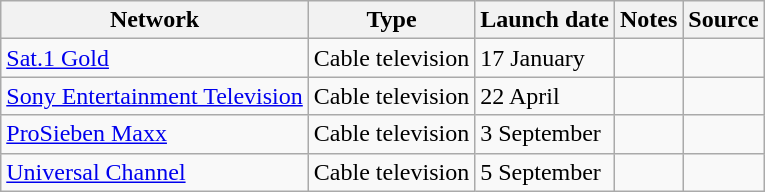<table class="wikitable sortable">
<tr>
<th>Network</th>
<th>Type</th>
<th>Launch date</th>
<th>Notes</th>
<th>Source</th>
</tr>
<tr>
<td><a href='#'>Sat.1 Gold</a></td>
<td>Cable television</td>
<td>17 January</td>
<td></td>
<td></td>
</tr>
<tr>
<td><a href='#'>Sony Entertainment Television</a></td>
<td>Cable television</td>
<td>22 April</td>
<td></td>
<td></td>
</tr>
<tr>
<td><a href='#'>ProSieben Maxx</a></td>
<td>Cable television</td>
<td>3 September</td>
<td></td>
<td></td>
</tr>
<tr>
<td><a href='#'>Universal Channel</a></td>
<td>Cable television</td>
<td>5 September</td>
<td></td>
<td></td>
</tr>
</table>
